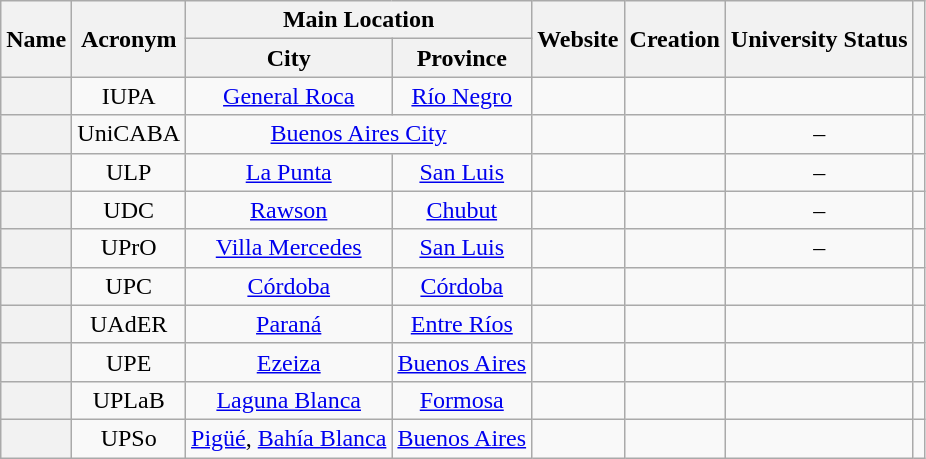<table class="wikitable sortable" style="text-align: center;">
<tr>
<th rowspan=2>Name</th>
<th rowspan=2>Acronym</th>
<th colspan=2>Main Location</th>
<th rowspan=2>Website</th>
<th rowspan=2>Creation</th>
<th rowspan=2>University Status</th>
<th rowspan=2 class="unsortable"></th>
</tr>
<tr>
<th>City</th>
<th>Province</th>
</tr>
<tr>
<th scope=row></th>
<td>IUPA</td>
<td><a href='#'>General Roca</a></td>
<td><a href='#'>Río Negro</a></td>
<td></td>
<td></td>
<td></td>
<td></td>
</tr>
<tr>
<th scope=row></th>
<td>UniCABA</td>
<td colspan=2><a href='#'>Buenos Aires City</a></td>
<td></td>
<td></td>
<td>–</td>
<td></td>
</tr>
<tr>
<th scope=row></th>
<td>ULP</td>
<td><a href='#'>La Punta</a></td>
<td><a href='#'>San Luis</a></td>
<td></td>
<td></td>
<td>–</td>
<td></td>
</tr>
<tr>
<th scope=row></th>
<td>UDC</td>
<td><a href='#'>Rawson</a></td>
<td><a href='#'>Chubut</a></td>
<td></td>
<td></td>
<td>–</td>
<td></td>
</tr>
<tr>
<th scope=row></th>
<td>UPrO</td>
<td><a href='#'>Villa Mercedes</a></td>
<td><a href='#'>San Luis</a></td>
<td></td>
<td></td>
<td>–</td>
<td></td>
</tr>
<tr>
<th scope=row></th>
<td>UPC</td>
<td><a href='#'>Córdoba</a></td>
<td><a href='#'>Córdoba</a></td>
<td></td>
<td></td>
<td></td>
<td></td>
</tr>
<tr>
<th scope=row></th>
<td>UAdER</td>
<td><a href='#'>Paraná</a></td>
<td><a href='#'>Entre Ríos</a></td>
<td></td>
<td></td>
<td></td>
<td></td>
</tr>
<tr>
<th scope=row></th>
<td>UPE</td>
<td><a href='#'>Ezeiza</a></td>
<td><a href='#'>Buenos Aires</a></td>
<td></td>
<td></td>
<td></td>
<td></td>
</tr>
<tr>
<th scope=row></th>
<td>UPLaB</td>
<td><a href='#'>Laguna Blanca</a></td>
<td><a href='#'>Formosa</a></td>
<td></td>
<td></td>
<td></td>
<td></td>
</tr>
<tr>
<th scope=row></th>
<td>UPSo</td>
<td><a href='#'>Pigüé</a>, <a href='#'>Bahía Blanca</a></td>
<td><a href='#'>Buenos Aires</a></td>
<td></td>
<td></td>
<td></td>
<td></td>
</tr>
</table>
